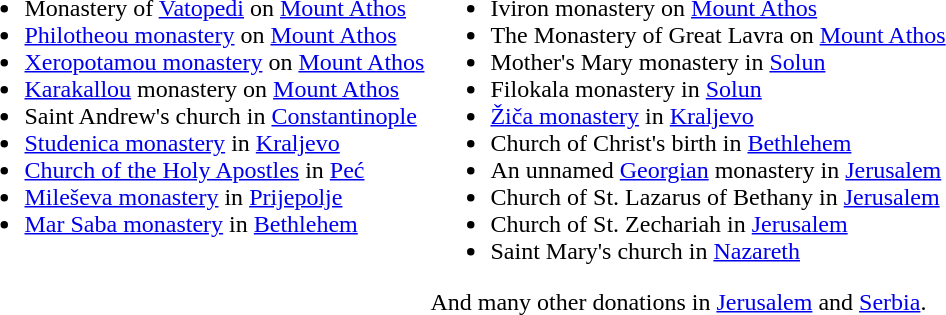<table>
<tr>
<td Style = "vertical-align: top;"><br><ul><li>Monastery of <a href='#'>Vatopedi</a> on <a href='#'>Mount Athos</a></li><li><a href='#'>Philotheou monastery</a> on <a href='#'>Mount Athos</a></li><li><a href='#'>Xeropotamou monastery</a> on <a href='#'>Mount Athos</a></li><li><a href='#'>Karakallou</a> monastery on <a href='#'>Mount Athos</a></li><li>Saint Andrew's church in <a href='#'>Constantinople</a></li><li><a href='#'>Studenica monastery</a> in <a href='#'>Kraljevo</a></li><li><a href='#'>Church of the Holy Apostles</a> in <a href='#'>Peć</a></li><li><a href='#'>Mileševa monastery</a> in <a href='#'>Prijepolje</a></li><li><a href='#'>Mar Saba monastery</a> in <a href='#'>Bethlehem</a></li></ul></td>
<td Style = "vertical-align: top;"><br><ul><li>Iviron monastery on <a href='#'>Mount Athos</a></li><li>The Monastery of Great Lavra on <a href='#'>Mount Athos</a></li><li>Mother's Mary monastery in <a href='#'>Solun</a></li><li>Filokala monastery in <a href='#'>Solun</a></li><li><a href='#'>Žiča monastery</a> in <a href='#'>Kraljevo</a></li><li>Church of Christ's birth in <a href='#'>Bethlehem</a></li><li>An unnamed <a href='#'>Georgian</a> monastery in <a href='#'>Jerusalem</a></li><li>Church of St. Lazarus of Bethany in <a href='#'>Jerusalem</a></li><li>Church of St. Zechariah in <a href='#'>Jerusalem</a></li><li>Saint Mary's church in <a href='#'>Nazareth</a></li></ul>And many other donations in <a href='#'>Jerusalem</a> and <a href='#'>Serbia</a>.</td>
</tr>
</table>
